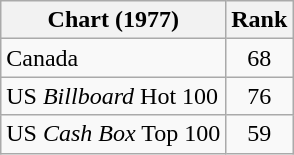<table class="wikitable sortable">
<tr>
<th align="left">Chart (1977)</th>
<th style="text-align:center;">Rank</th>
</tr>
<tr>
<td>Canada</td>
<td style="text-align:center;">68</td>
</tr>
<tr>
<td>US <em>Billboard</em> Hot 100</td>
<td style="text-align:center;">76</td>
</tr>
<tr>
<td>US <em>Cash Box</em> Top 100</td>
<td style="text-align:center;">59</td>
</tr>
</table>
